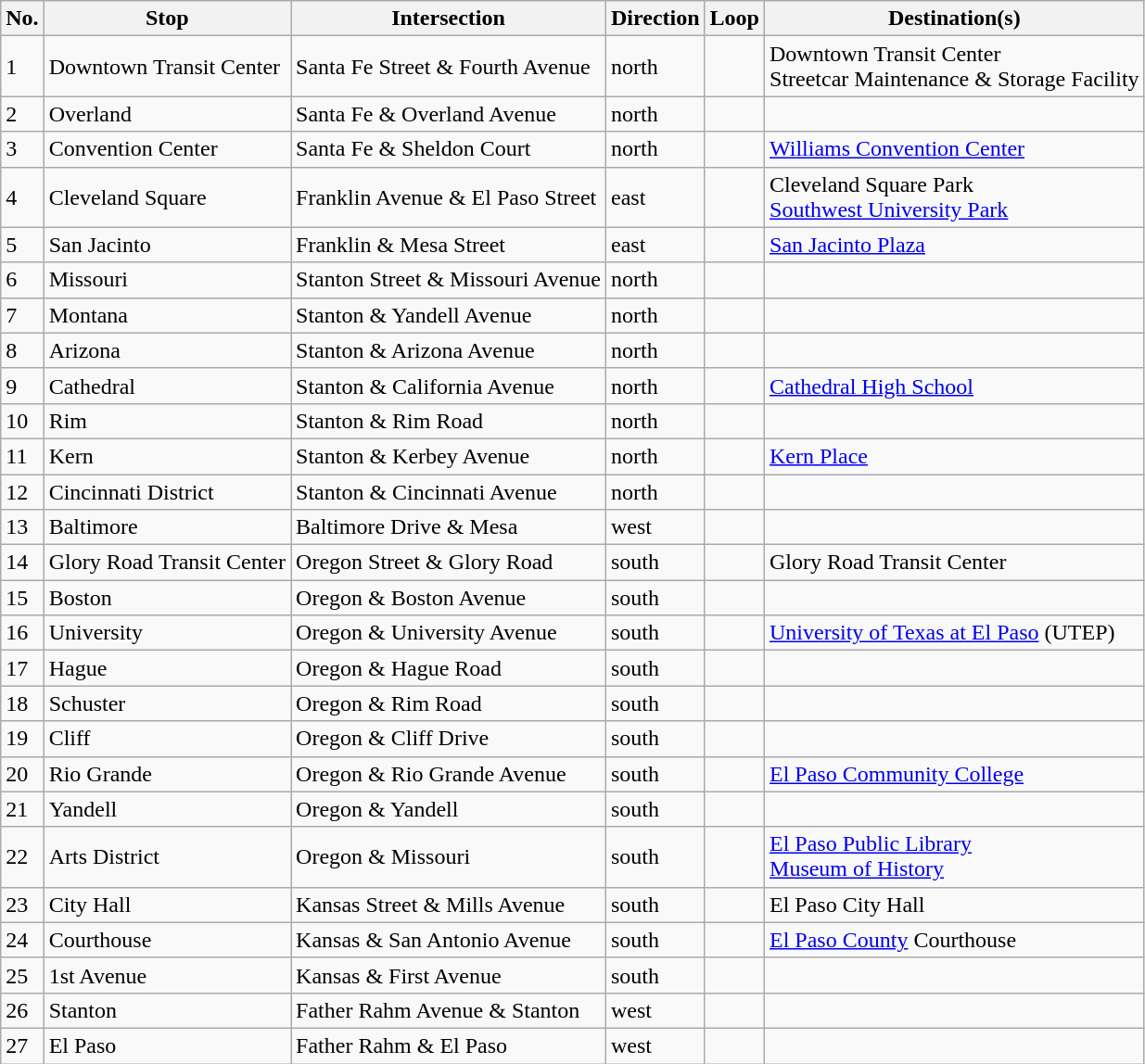<table class="wikitable">
<tr>
<th>No.</th>
<th>Stop</th>
<th>Intersection</th>
<th>Direction</th>
<th>Loop</th>
<th>Destination(s)</th>
</tr>
<tr>
<td>1</td>
<td>Downtown Transit Center</td>
<td>Santa Fe Street & Fourth Avenue</td>
<td>north</td>
<td></td>
<td>Downtown Transit Center<br>Streetcar Maintenance & Storage Facility</td>
</tr>
<tr>
<td>2</td>
<td>Overland</td>
<td>Santa Fe & Overland Avenue</td>
<td>north</td>
<td></td>
<td></td>
</tr>
<tr>
<td>3</td>
<td>Convention Center</td>
<td>Santa Fe & Sheldon Court</td>
<td>north</td>
<td></td>
<td><a href='#'>Williams Convention Center</a></td>
</tr>
<tr>
<td>4</td>
<td>Cleveland Square</td>
<td>Franklin Avenue & El Paso Street</td>
<td>east</td>
<td></td>
<td>Cleveland Square Park<br><a href='#'>Southwest University Park</a></td>
</tr>
<tr>
<td>5</td>
<td>San Jacinto</td>
<td>Franklin & Mesa Street</td>
<td>east</td>
<td> </td>
<td><a href='#'>San Jacinto Plaza</a></td>
</tr>
<tr>
<td>6</td>
<td>Missouri</td>
<td>Stanton Street & Missouri Avenue</td>
<td>north</td>
<td></td>
<td></td>
</tr>
<tr>
<td>7</td>
<td>Montana</td>
<td>Stanton & Yandell Avenue</td>
<td>north</td>
<td></td>
<td></td>
</tr>
<tr>
<td>8</td>
<td>Arizona</td>
<td>Stanton & Arizona Avenue</td>
<td>north</td>
<td></td>
<td></td>
</tr>
<tr>
<td>9</td>
<td>Cathedral</td>
<td>Stanton & California Avenue</td>
<td>north</td>
<td></td>
<td><a href='#'>Cathedral High School</a></td>
</tr>
<tr>
<td>10</td>
<td>Rim</td>
<td>Stanton & Rim Road</td>
<td>north</td>
<td></td>
<td></td>
</tr>
<tr>
<td>11</td>
<td>Kern</td>
<td>Stanton & Kerbey Avenue</td>
<td>north</td>
<td></td>
<td><a href='#'>Kern Place</a></td>
</tr>
<tr>
<td>12</td>
<td>Cincinnati District</td>
<td>Stanton & Cincinnati Avenue</td>
<td>north</td>
<td></td>
<td></td>
</tr>
<tr>
<td>13</td>
<td>Baltimore</td>
<td>Baltimore Drive & Mesa</td>
<td>west</td>
<td></td>
<td></td>
</tr>
<tr>
<td>14</td>
<td>Glory Road Transit Center</td>
<td>Oregon Street & Glory Road</td>
<td>south</td>
<td></td>
<td>Glory Road Transit Center</td>
</tr>
<tr>
<td>15</td>
<td>Boston</td>
<td>Oregon & Boston Avenue</td>
<td>south</td>
<td></td>
<td></td>
</tr>
<tr>
<td>16</td>
<td>University</td>
<td>Oregon & University Avenue</td>
<td>south</td>
<td></td>
<td><a href='#'>University of Texas at El Paso</a> (UTEP)</td>
</tr>
<tr>
<td>17</td>
<td>Hague</td>
<td>Oregon & Hague Road</td>
<td>south</td>
<td></td>
<td></td>
</tr>
<tr>
<td>18</td>
<td>Schuster</td>
<td>Oregon & Rim Road</td>
<td>south</td>
<td></td>
<td></td>
</tr>
<tr>
<td>19</td>
<td>Cliff</td>
<td>Oregon & Cliff Drive</td>
<td>south</td>
<td></td>
<td></td>
</tr>
<tr>
<td>20</td>
<td>Rio Grande</td>
<td>Oregon & Rio Grande Avenue</td>
<td>south</td>
<td></td>
<td><a href='#'>El Paso Community College</a></td>
</tr>
<tr>
<td>21</td>
<td>Yandell</td>
<td>Oregon & Yandell</td>
<td>south</td>
<td></td>
<td></td>
</tr>
<tr>
<td>22</td>
<td>Arts District</td>
<td>Oregon & Missouri</td>
<td>south</td>
<td></td>
<td><a href='#'>El Paso Public Library</a><br><a href='#'>Museum of History</a></td>
</tr>
<tr>
<td>23</td>
<td>City Hall</td>
<td>Kansas Street & Mills Avenue</td>
<td>south</td>
<td></td>
<td>El Paso City Hall</td>
</tr>
<tr>
<td>24</td>
<td>Courthouse</td>
<td>Kansas & San Antonio Avenue</td>
<td>south</td>
<td></td>
<td><a href='#'>El Paso County</a> Courthouse</td>
</tr>
<tr>
<td>25</td>
<td>1st Avenue</td>
<td>Kansas & First Avenue</td>
<td>south</td>
<td></td>
<td></td>
</tr>
<tr>
<td>26</td>
<td>Stanton</td>
<td>Father Rahm Avenue & Stanton</td>
<td>west</td>
<td></td>
<td></td>
</tr>
<tr>
<td>27</td>
<td>El Paso</td>
<td>Father Rahm & El Paso</td>
<td>west</td>
<td></td>
<td></td>
</tr>
</table>
